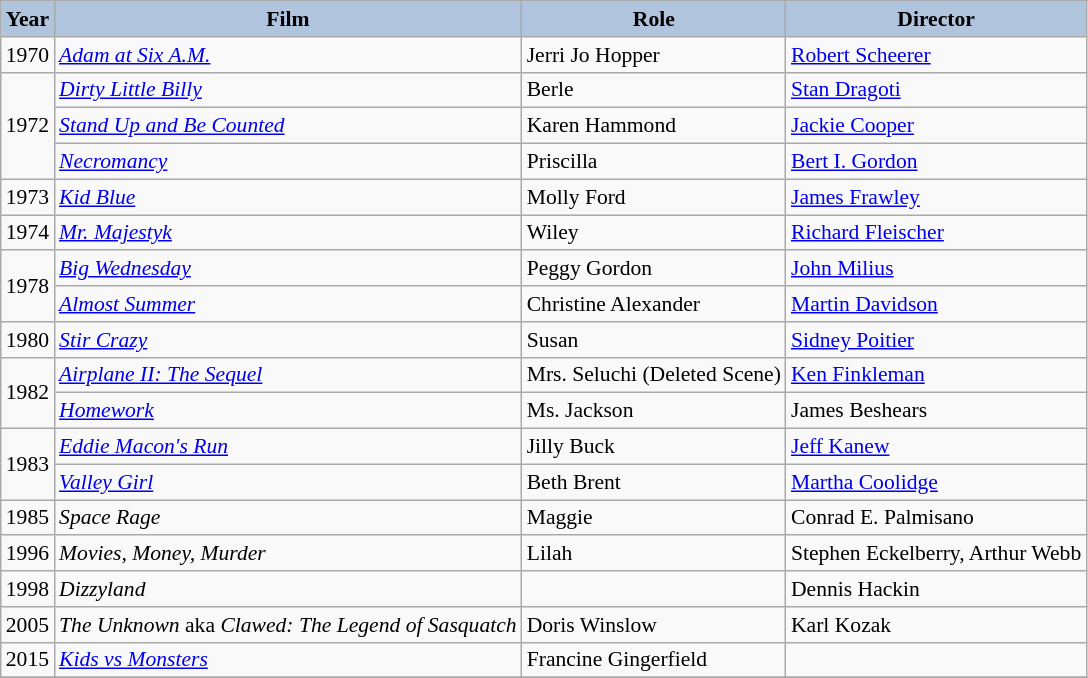<table class="wikitable" style="font-size:90%;">
<tr>
<th style="background:#B0C4DE;">Year</th>
<th style="background:#B0C4DE;">Film</th>
<th style="background:#B0C4DE;">Role</th>
<th style="background:#B0C4DE;">Director</th>
</tr>
<tr>
<td>1970</td>
<td><em><a href='#'>Adam at Six A.M.</a></em></td>
<td>Jerri Jo Hopper</td>
<td><a href='#'>Robert Scheerer</a></td>
</tr>
<tr>
<td rowspan="3">1972</td>
<td><em><a href='#'>Dirty Little Billy</a></em></td>
<td>Berle</td>
<td><a href='#'>Stan Dragoti</a></td>
</tr>
<tr>
<td><em><a href='#'>Stand Up and Be Counted</a></em></td>
<td>Karen Hammond</td>
<td><a href='#'>Jackie Cooper</a></td>
</tr>
<tr>
<td><em><a href='#'>Necromancy</a></em></td>
<td>Priscilla</td>
<td><a href='#'>Bert I. Gordon</a></td>
</tr>
<tr>
<td>1973</td>
<td><em><a href='#'>Kid Blue</a></em></td>
<td>Molly Ford</td>
<td><a href='#'>James Frawley</a></td>
</tr>
<tr>
<td>1974</td>
<td><em><a href='#'>Mr. Majestyk</a></em></td>
<td>Wiley</td>
<td><a href='#'>Richard Fleischer</a></td>
</tr>
<tr>
<td rowspan="2">1978</td>
<td><em><a href='#'>Big Wednesday</a></em></td>
<td>Peggy Gordon</td>
<td><a href='#'>John Milius</a></td>
</tr>
<tr>
<td><em><a href='#'>Almost Summer</a></em></td>
<td>Christine Alexander</td>
<td><a href='#'>Martin Davidson</a></td>
</tr>
<tr>
<td>1980</td>
<td><em><a href='#'>Stir Crazy</a></em></td>
<td>Susan</td>
<td><a href='#'>Sidney Poitier</a></td>
</tr>
<tr>
<td rowspan="2">1982</td>
<td><em><a href='#'>Airplane II: The Sequel</a></em></td>
<td>Mrs. Seluchi (Deleted Scene)</td>
<td><a href='#'>Ken Finkleman</a></td>
</tr>
<tr>
<td><em><a href='#'>Homework</a></em></td>
<td>Ms. Jackson</td>
<td>James Beshears</td>
</tr>
<tr>
<td rowspan="2">1983</td>
<td><em><a href='#'>Eddie Macon's Run</a></em></td>
<td>Jilly Buck</td>
<td><a href='#'>Jeff Kanew</a></td>
</tr>
<tr>
<td><em><a href='#'>Valley Girl</a></em></td>
<td>Beth Brent</td>
<td><a href='#'>Martha Coolidge</a></td>
</tr>
<tr>
<td>1985</td>
<td><em>Space Rage</em></td>
<td>Maggie</td>
<td>Conrad E. Palmisano</td>
</tr>
<tr>
<td>1996</td>
<td><em>Movies, Money, Murder</em></td>
<td>Lilah</td>
<td>Stephen Eckelberry, Arthur Webb</td>
</tr>
<tr>
<td>1998</td>
<td><em>Dizzyland</em></td>
<td></td>
<td>Dennis Hackin</td>
</tr>
<tr>
<td>2005</td>
<td><em>The Unknown</em> aka <em>Clawed: The Legend of Sasquatch</em></td>
<td>Doris Winslow</td>
<td>Karl Kozak</td>
</tr>
<tr>
<td>2015</td>
<td><em><a href='#'>Kids vs Monsters</a></em></td>
<td>Francine Gingerfield</td>
<td></td>
</tr>
<tr>
</tr>
</table>
